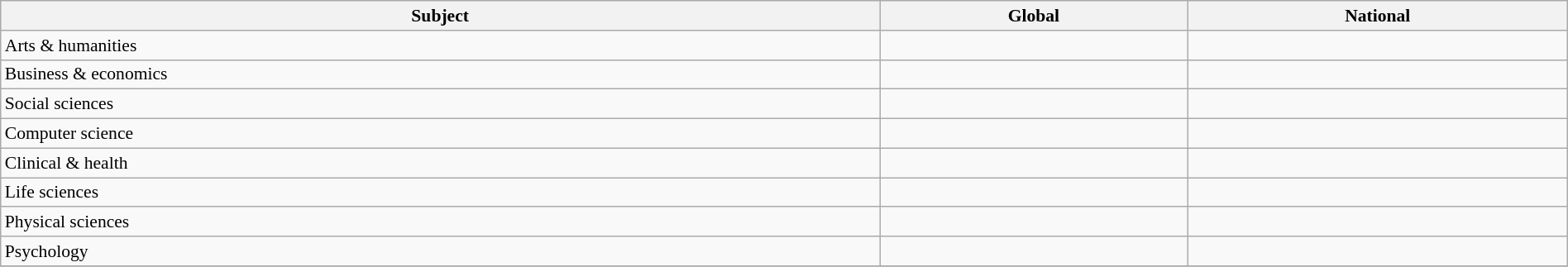<table class="wikitable sortable" style="width: 100%; font-size: 90%">
<tr>
<th>Subject</th>
<th>Global</th>
<th>National</th>
</tr>
<tr>
<td>Arts & humanities</td>
<td data-sort-value="201–250"></td>
<td data-sort-value="18–20"></td>
</tr>
<tr>
<td>Business & economics</td>
<td data-sort-value="71"></td>
<td data-sort-value="4"></td>
</tr>
<tr>
<td>Social sciences</td>
<td data-sort-value="251–300"></td>
<td data-sort-value="18–21"></td>
</tr>
<tr>
<td>Computer science</td>
<td data-sort-value="99"></td>
<td data-sort-value="8"></td>
</tr>
<tr>
<td>Clinical & health</td>
<td data-sort-value="176–200"></td>
<td data-sort-value="11"></td>
</tr>
<tr>
<td>Life sciences</td>
<td data-sort-value="86"></td>
<td data-sort-value="9"></td>
</tr>
<tr>
<td>Physical sciences</td>
<td data-sort-value="39"></td>
<td data-sort-value="4"></td>
</tr>
<tr>
<td>Psychology</td>
<td data-sort-value="251–300"></td>
<td data-sort-value="24"></td>
</tr>
<tr>
</tr>
</table>
